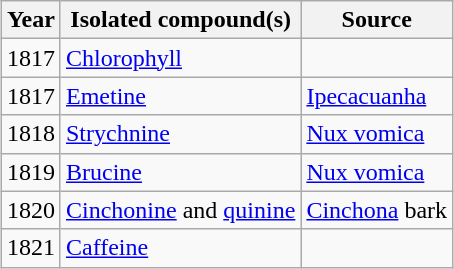<table class="wikitable" style="margin-left: auto; margin-right: auto;">
<tr>
<th>Year</th>
<th>Isolated compound(s)</th>
<th>Source</th>
</tr>
<tr>
<td>1817</td>
<td><a href='#'>Chlorophyll</a></td>
<td> </td>
</tr>
<tr>
<td>1817</td>
<td><a href='#'>Emetine</a></td>
<td><a href='#'>Ipecacuanha</a></td>
</tr>
<tr>
<td>1818</td>
<td><a href='#'>Strychnine</a></td>
<td><a href='#'>Nux vomica</a></td>
</tr>
<tr>
<td>1819</td>
<td><a href='#'>Brucine</a></td>
<td><a href='#'>Nux vomica</a></td>
</tr>
<tr>
<td>1820</td>
<td><a href='#'>Cinchonine</a> and <a href='#'>quinine</a></td>
<td><a href='#'>Cinchona</a> bark</td>
</tr>
<tr>
<td>1821</td>
<td><a href='#'>Caffeine</a></td>
<td> </td>
</tr>
</table>
